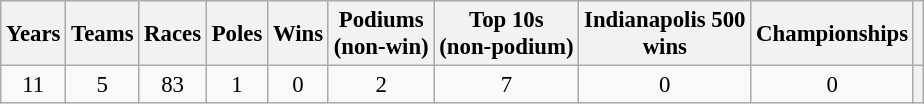<table class="wikitable" style="text-align:center; font-size:95%">
<tr>
<th scope="col">Years</th>
<th scope="col">Teams</th>
<th scope="col">Races</th>
<th scope="col">Poles</th>
<th scope="col">Wins</th>
<th scope="col">Podiums<br>(non-win)</th>
<th scope="col">Top 10s<br>(non-podium)</th>
<th scope="col">Indianapolis 500<br> wins</th>
<th scope="col">Championships</th>
<th scope="col"></th>
</tr>
<tr>
<td>11</td>
<td>5</td>
<td>83</td>
<td>1</td>
<td>0</td>
<td>2</td>
<td>7</td>
<td>0</td>
<td>0</td>
<th></th>
</tr>
</table>
